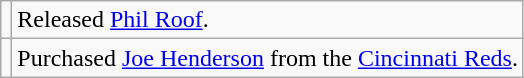<table class="wikitable">
<tr>
<td></td>
<td>Released <a href='#'>Phil Roof</a>.</td>
</tr>
<tr>
<td></td>
<td>Purchased <a href='#'>Joe Henderson</a> from the <a href='#'>Cincinnati Reds</a>.</td>
</tr>
</table>
